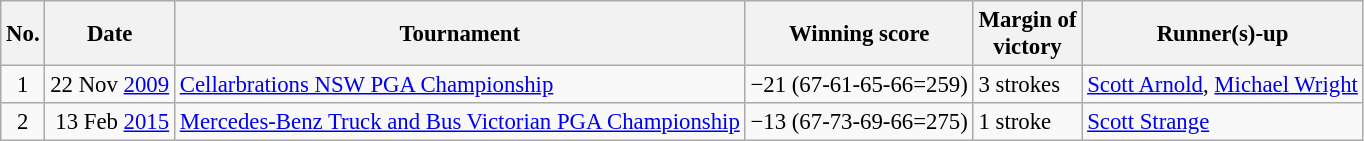<table class="wikitable" style="font-size:95%;">
<tr>
<th>No.</th>
<th>Date</th>
<th>Tournament</th>
<th>Winning score</th>
<th>Margin of<br>victory</th>
<th>Runner(s)-up</th>
</tr>
<tr>
<td align=center>1</td>
<td align=right>22 Nov <a href='#'>2009</a></td>
<td><a href='#'>Cellarbrations NSW PGA Championship</a></td>
<td>−21 (67-61-65-66=259)</td>
<td>3 strokes</td>
<td> <a href='#'>Scott Arnold</a>,  <a href='#'>Michael Wright</a></td>
</tr>
<tr>
<td align=center>2</td>
<td align=right>13 Feb <a href='#'>2015</a></td>
<td><a href='#'>Mercedes-Benz Truck and Bus Victorian PGA Championship</a></td>
<td>−13 (67-73-69-66=275)</td>
<td>1 stroke</td>
<td> <a href='#'>Scott Strange</a></td>
</tr>
</table>
